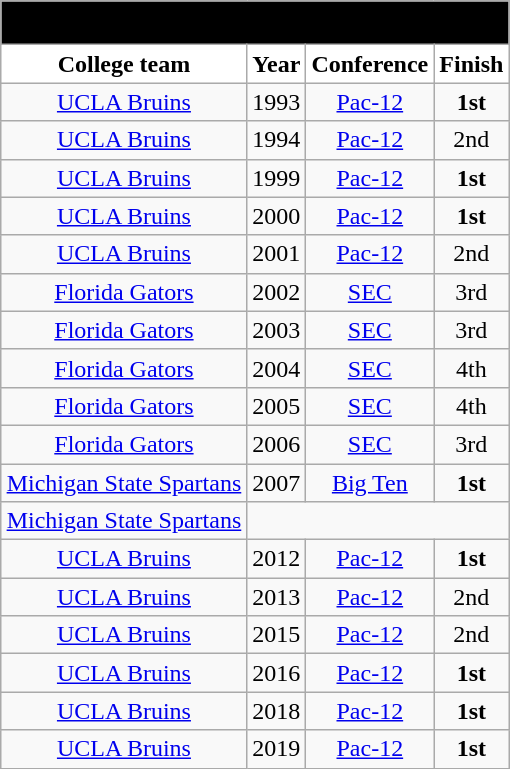<table style="margin: 1em auto 1em auto" class="wikitable">
<tr>
<td colspan=4 align=center bgcolor="black"><big><span><strong>Conference Championship Finishes</strong></span></big></td>
</tr>
<tr align="center" valign="top">
<th style="background:white; color:black;"><strong>College team</strong></th>
<th style="background:white; color:black;"><strong>Year</strong></th>
<th style="background:white; color:black;"><strong>Conference</strong></th>
<th style="background:white; color:black;"><strong>Finish</strong></th>
</tr>
<tr align="center" valign="top">
<td><a href='#'>UCLA Bruins</a></td>
<td>1993</td>
<td><a href='#'>Pac-12</a></td>
<td><strong>1st</strong></td>
</tr>
<tr align="center" valign="top">
<td><a href='#'>UCLA Bruins</a></td>
<td>1994</td>
<td><a href='#'>Pac-12</a></td>
<td>2nd</td>
</tr>
<tr align="center" valign="top">
<td><a href='#'>UCLA Bruins</a></td>
<td>1999</td>
<td><a href='#'>Pac-12</a></td>
<td><strong>1st</strong></td>
</tr>
<tr align="center" valign="top">
<td><a href='#'>UCLA Bruins</a></td>
<td>2000</td>
<td><a href='#'>Pac-12</a></td>
<td><strong>1st</strong></td>
</tr>
<tr align="center" valign="top">
<td><a href='#'>UCLA Bruins</a></td>
<td>2001</td>
<td><a href='#'>Pac-12</a></td>
<td>2nd</td>
</tr>
<tr align="center" valign="top">
<td><a href='#'>Florida Gators</a></td>
<td>2002</td>
<td><a href='#'>SEC</a></td>
<td>3rd</td>
</tr>
<tr align="center" valign="top">
<td><a href='#'>Florida Gators</a></td>
<td>2003</td>
<td><a href='#'>SEC</a></td>
<td>3rd</td>
</tr>
<tr align="center" valign="top">
<td><a href='#'>Florida Gators</a></td>
<td>2004</td>
<td><a href='#'>SEC</a></td>
<td>4th</td>
</tr>
<tr align="center" valign="top">
<td><a href='#'>Florida Gators</a></td>
<td>2005</td>
<td><a href='#'>SEC</a></td>
<td>4th</td>
</tr>
<tr align="center" valign="top">
<td><a href='#'>Florida Gators</a></td>
<td>2006</td>
<td><a href='#'>SEC</a></td>
<td>3rd</td>
</tr>
<tr align="center" valign="top">
<td><a href='#'>Michigan State Spartans</a></td>
<td>2007</td>
<td><a href='#'>Big Ten</a></td>
<td><strong>1st</strong></td>
</tr>
<tr align="center" valign="top">
<td><a href='#'>Michigan State Spartans</a></td>
</tr>
<tr align="center" valign="top">
<td><a href='#'>UCLA Bruins</a></td>
<td>2012</td>
<td><a href='#'>Pac-12</a></td>
<td><strong>1st</strong></td>
</tr>
<tr align="center" valign="top">
<td><a href='#'>UCLA Bruins</a></td>
<td>2013</td>
<td><a href='#'>Pac-12</a></td>
<td>2nd</td>
</tr>
<tr align="center" valign="top">
<td><a href='#'>UCLA Bruins</a></td>
<td>2015</td>
<td><a href='#'>Pac-12</a></td>
<td>2nd</td>
</tr>
<tr align="center" valign="top">
<td><a href='#'>UCLA Bruins</a></td>
<td>2016</td>
<td><a href='#'>Pac-12</a></td>
<td><strong>1st</strong></td>
</tr>
<tr align="center" valign="top">
<td><a href='#'>UCLA Bruins</a></td>
<td>2018</td>
<td><a href='#'>Pac-12</a></td>
<td><strong>1st</strong></td>
</tr>
<tr align="center" valign="top">
<td><a href='#'>UCLA Bruins</a></td>
<td>2019</td>
<td><a href='#'>Pac-12</a></td>
<td><strong>1st</strong></td>
</tr>
</table>
